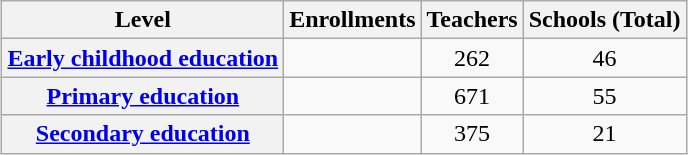<table class="wikitable" style="float:center; margin:1em auto; border-collapse:collapse; text-align:center;">
<tr>
<th>Level</th>
<th>Enrollments</th>
<th>Teachers</th>
<th>Schools (Total)</th>
</tr>
<tr>
<th><a href='#'>Early childhood education</a></th>
<td></td>
<td>262</td>
<td>46</td>
</tr>
<tr>
<th><a href='#'>Primary education</a></th>
<td></td>
<td>671</td>
<td>55</td>
</tr>
<tr>
<th><a href='#'>Secondary education</a></th>
<td></td>
<td>375</td>
<td>21</td>
</tr>
</table>
